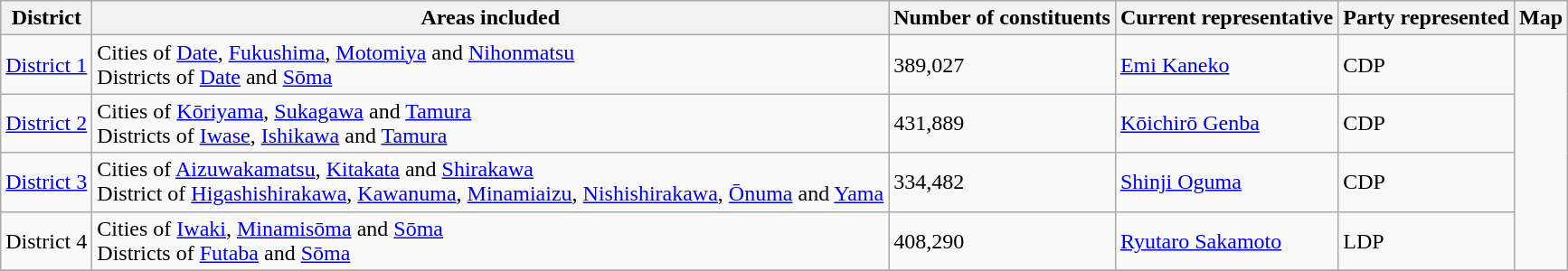<table class="wikitable">
<tr>
<th>District</th>
<th>Areas included</th>
<th>Number of constituents</th>
<th>Current representative</th>
<th>Party represented</th>
<th>Map</th>
</tr>
<tr>
<td><a href='#'>District 1</a></td>
<td>Cities of <a href='#'>Date</a>, <a href='#'>Fukushima</a>, <a href='#'>Motomiya</a> and <a href='#'>Nihonmatsu</a><br>Districts of <a href='#'>Date</a> and <a href='#'>Sōma</a></td>
<td>389,027</td>
<td><a href='#'>Emi Kaneko</a></td>
<td>CDP</td>
<td rowspan="4"></td>
</tr>
<tr>
<td><a href='#'>District 2</a></td>
<td>Cities of <a href='#'>Kōriyama</a>, <a href='#'>Sukagawa</a> and <a href='#'>Tamura</a><br>Districts of <a href='#'>Iwase</a>, <a href='#'>Ishikawa</a> and <a href='#'>Tamura</a></td>
<td>431,889</td>
<td><a href='#'>Kōichirō Genba</a></td>
<td>CDP</td>
</tr>
<tr>
<td><a href='#'>District 3</a></td>
<td>Cities of <a href='#'>Aizuwakamatsu</a>, <a href='#'>Kitakata</a> and <a href='#'>Shirakawa</a><br>District of <a href='#'>Higashishirakawa</a>, <a href='#'>Kawanuma</a>, <a href='#'>Minamiaizu</a>, <a href='#'>Nishishirakawa</a>, <a href='#'>Ōnuma</a> and <a href='#'>Yama</a></td>
<td>334,482</td>
<td><a href='#'>Shinji Oguma</a></td>
<td>CDP</td>
</tr>
<tr>
<td>District 4</td>
<td>Cities of <a href='#'>Iwaki</a>, <a href='#'>Minamisōma</a> and <a href='#'>Sōma</a><br>Districts of <a href='#'>Futaba</a> and <a href='#'>Sōma</a></td>
<td>408,290</td>
<td><a href='#'>Ryutaro Sakamoto</a></td>
<td>LDP</td>
</tr>
<tr>
</tr>
</table>
